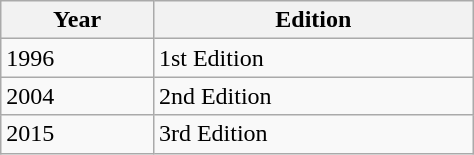<table class = "wikitable" font-size = 95%; width = 25%; background-color = transparent; text-align="center">
<tr>
<th>Year</th>
<th>Edition</th>
</tr>
<tr>
<td>1996</td>
<td>1st Edition</td>
</tr>
<tr>
<td>2004</td>
<td>2nd Edition</td>
</tr>
<tr>
<td>2015</td>
<td>3rd Edition</td>
</tr>
</table>
